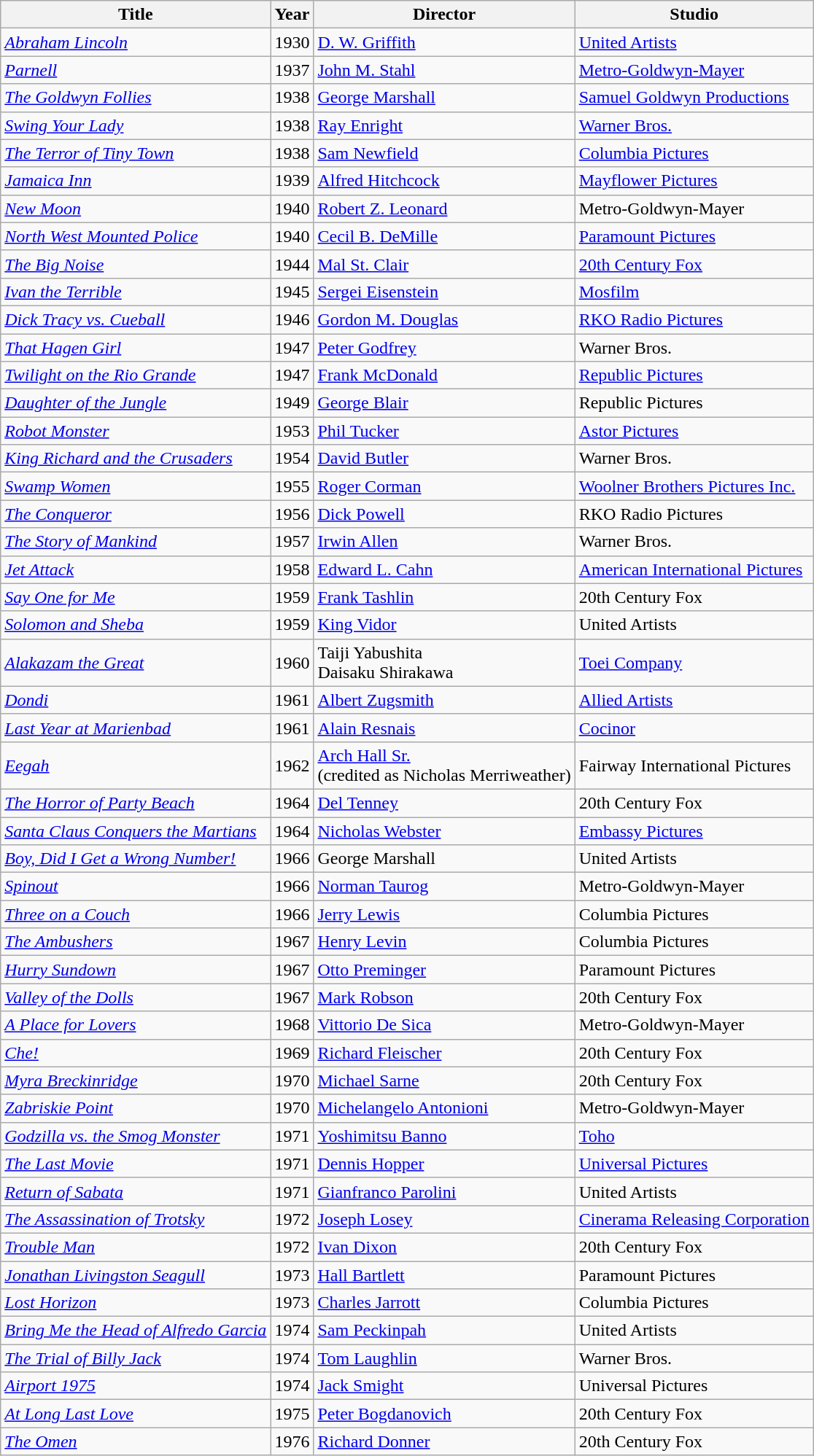<table class="wikitable sortable plainrowheaders sticky-header">
<tr>
<th scope="col">Title</th>
<th scope="col">Year</th>
<th scope="col">Director</th>
<th scope="col">Studio</th>
</tr>
<tr>
<td><em><a href='#'>Abraham Lincoln</a></em></td>
<td>1930</td>
<td><a href='#'>D. W. Griffith</a></td>
<td><a href='#'>United Artists</a></td>
</tr>
<tr>
<td><em><a href='#'>Parnell</a></em></td>
<td>1937</td>
<td><a href='#'>John M. Stahl</a></td>
<td><a href='#'>Metro-Goldwyn-Mayer</a></td>
</tr>
<tr>
<td><em><a href='#'>The Goldwyn Follies</a></em></td>
<td>1938</td>
<td><a href='#'>George Marshall</a></td>
<td><a href='#'>Samuel Goldwyn Productions</a></td>
</tr>
<tr>
<td><em><a href='#'>Swing Your Lady</a></em></td>
<td>1938</td>
<td><a href='#'>Ray Enright</a></td>
<td><a href='#'>Warner Bros.</a></td>
</tr>
<tr>
<td><em><a href='#'>The Terror of Tiny Town</a></em></td>
<td>1938</td>
<td><a href='#'>Sam Newfield</a></td>
<td><a href='#'>Columbia Pictures</a></td>
</tr>
<tr>
<td><em><a href='#'>Jamaica Inn</a></em></td>
<td>1939</td>
<td><a href='#'>Alfred Hitchcock</a></td>
<td><a href='#'>Mayflower Pictures</a></td>
</tr>
<tr>
<td><em><a href='#'>New Moon</a></em></td>
<td>1940</td>
<td><a href='#'>Robert Z. Leonard</a></td>
<td>Metro-Goldwyn-Mayer</td>
</tr>
<tr>
<td><em><a href='#'>North West Mounted Police</a></em></td>
<td>1940</td>
<td><a href='#'>Cecil B. DeMille</a></td>
<td><a href='#'>Paramount Pictures</a></td>
</tr>
<tr>
<td><em><a href='#'>The Big Noise</a></em></td>
<td>1944</td>
<td><a href='#'>Mal St. Clair</a></td>
<td><a href='#'>20th Century Fox</a></td>
</tr>
<tr>
<td><em><a href='#'>Ivan the Terrible</a></em></td>
<td>1945</td>
<td><a href='#'>Sergei Eisenstein</a></td>
<td><a href='#'>Mosfilm</a></td>
</tr>
<tr>
<td><em><a href='#'>Dick Tracy vs. Cueball</a></em></td>
<td>1946</td>
<td><a href='#'>Gordon M. Douglas</a></td>
<td><a href='#'>RKO Radio Pictures</a></td>
</tr>
<tr>
<td><em><a href='#'>That Hagen Girl</a></em></td>
<td>1947</td>
<td><a href='#'>Peter Godfrey</a></td>
<td>Warner Bros.</td>
</tr>
<tr>
<td><em><a href='#'>Twilight on the Rio Grande</a></em></td>
<td>1947</td>
<td><a href='#'>Frank McDonald</a></td>
<td><a href='#'>Republic Pictures</a></td>
</tr>
<tr>
<td><em><a href='#'>Daughter of the Jungle</a></em></td>
<td>1949</td>
<td><a href='#'>George Blair</a></td>
<td>Republic Pictures</td>
</tr>
<tr>
<td><em><a href='#'>Robot Monster</a></em></td>
<td>1953</td>
<td><a href='#'>Phil Tucker</a></td>
<td><a href='#'>Astor Pictures</a></td>
</tr>
<tr>
<td><em><a href='#'>King Richard and the Crusaders</a></em></td>
<td>1954</td>
<td><a href='#'>David Butler</a></td>
<td>Warner Bros.</td>
</tr>
<tr>
<td><em><a href='#'>Swamp Women</a></em></td>
<td>1955</td>
<td><a href='#'>Roger Corman</a></td>
<td><a href='#'>Woolner Brothers Pictures Inc.</a></td>
</tr>
<tr>
<td><em><a href='#'>The Conqueror</a></em></td>
<td>1956</td>
<td><a href='#'>Dick Powell</a></td>
<td>RKO Radio Pictures</td>
</tr>
<tr>
<td><em><a href='#'>The Story of Mankind</a></em></td>
<td>1957</td>
<td><a href='#'>Irwin Allen</a></td>
<td>Warner Bros.</td>
</tr>
<tr>
<td><em><a href='#'>Jet Attack</a></em></td>
<td>1958</td>
<td><a href='#'>Edward L. Cahn</a></td>
<td><a href='#'>American International Pictures</a></td>
</tr>
<tr>
<td><em><a href='#'>Say One for Me</a></em></td>
<td>1959</td>
<td><a href='#'>Frank Tashlin</a></td>
<td>20th Century Fox</td>
</tr>
<tr>
<td><em><a href='#'>Solomon and Sheba</a></em></td>
<td>1959</td>
<td><a href='#'>King Vidor</a></td>
<td>United Artists</td>
</tr>
<tr>
<td><em><a href='#'>Alakazam the Great</a></em></td>
<td>1960</td>
<td>Taiji Yabushita<br>Daisaku Shirakawa</td>
<td><a href='#'>Toei Company</a></td>
</tr>
<tr>
<td><em><a href='#'>Dondi</a></em></td>
<td>1961</td>
<td><a href='#'>Albert Zugsmith</a></td>
<td><a href='#'>Allied Artists</a></td>
</tr>
<tr>
<td><em><a href='#'>Last Year at Marienbad</a></em></td>
<td>1961</td>
<td><a href='#'>Alain Resnais</a></td>
<td><a href='#'>Cocinor</a></td>
</tr>
<tr>
<td><em><a href='#'>Eegah</a></em></td>
<td>1962</td>
<td><a href='#'>Arch Hall Sr.</a><br>(credited as Nicholas Merriweather)</td>
<td>Fairway International Pictures</td>
</tr>
<tr>
<td><em><a href='#'>The Horror of Party Beach</a></em></td>
<td>1964</td>
<td><a href='#'>Del Tenney</a></td>
<td>20th Century Fox</td>
</tr>
<tr>
<td><em><a href='#'>Santa Claus Conquers the Martians</a></em></td>
<td>1964</td>
<td><a href='#'>Nicholas Webster</a></td>
<td><a href='#'>Embassy Pictures</a></td>
</tr>
<tr>
<td><em><a href='#'>Boy, Did I Get a Wrong Number!</a></em></td>
<td>1966</td>
<td>George Marshall</td>
<td>United Artists</td>
</tr>
<tr>
<td><em><a href='#'>Spinout</a></em></td>
<td>1966</td>
<td><a href='#'>Norman Taurog</a></td>
<td>Metro-Goldwyn-Mayer</td>
</tr>
<tr>
<td><em><a href='#'>Three on a Couch</a></em></td>
<td>1966</td>
<td><a href='#'>Jerry Lewis</a></td>
<td>Columbia Pictures</td>
</tr>
<tr>
<td><em><a href='#'>The Ambushers</a></em></td>
<td>1967</td>
<td><a href='#'>Henry Levin</a></td>
<td>Columbia Pictures</td>
</tr>
<tr>
<td><em><a href='#'>Hurry Sundown</a></em></td>
<td>1967</td>
<td><a href='#'>Otto Preminger</a></td>
<td>Paramount Pictures</td>
</tr>
<tr>
<td><em><a href='#'>Valley of the Dolls</a></em></td>
<td>1967</td>
<td><a href='#'>Mark Robson</a></td>
<td>20th Century Fox</td>
</tr>
<tr>
<td><em><a href='#'>A Place for Lovers</a></em></td>
<td>1968</td>
<td><a href='#'>Vittorio De Sica</a></td>
<td>Metro-Goldwyn-Mayer</td>
</tr>
<tr>
<td><em><a href='#'>Che!</a></em></td>
<td>1969</td>
<td><a href='#'>Richard Fleischer</a></td>
<td>20th Century Fox</td>
</tr>
<tr>
<td><em><a href='#'>Myra Breckinridge</a></em></td>
<td>1970</td>
<td><a href='#'>Michael Sarne</a></td>
<td>20th Century Fox</td>
</tr>
<tr>
<td><em><a href='#'>Zabriskie Point</a></em></td>
<td>1970</td>
<td><a href='#'>Michelangelo Antonioni</a></td>
<td>Metro-Goldwyn-Mayer</td>
</tr>
<tr>
<td><em><a href='#'>Godzilla vs. the Smog Monster</a></em></td>
<td>1971</td>
<td><a href='#'>Yoshimitsu Banno</a></td>
<td><a href='#'>Toho</a></td>
</tr>
<tr>
<td><em><a href='#'>The Last Movie</a></em></td>
<td>1971</td>
<td><a href='#'>Dennis Hopper</a></td>
<td><a href='#'>Universal Pictures</a></td>
</tr>
<tr>
<td><em><a href='#'>Return of Sabata</a></em></td>
<td>1971</td>
<td><a href='#'>Gianfranco Parolini</a></td>
<td>United Artists</td>
</tr>
<tr>
<td><em><a href='#'>The Assassination of Trotsky</a></em></td>
<td>1972</td>
<td><a href='#'>Joseph Losey</a></td>
<td><a href='#'>Cinerama Releasing Corporation</a></td>
</tr>
<tr>
<td><em><a href='#'>Trouble Man</a></em></td>
<td>1972</td>
<td><a href='#'>Ivan Dixon</a></td>
<td>20th Century Fox</td>
</tr>
<tr>
<td><em><a href='#'>Jonathan Livingston Seagull</a></em></td>
<td>1973</td>
<td><a href='#'>Hall Bartlett</a></td>
<td>Paramount Pictures</td>
</tr>
<tr>
<td><em><a href='#'>Lost Horizon</a></em></td>
<td>1973</td>
<td><a href='#'>Charles Jarrott</a></td>
<td>Columbia Pictures</td>
</tr>
<tr>
<td><em><a href='#'>Bring Me the Head of Alfredo Garcia</a></em></td>
<td>1974</td>
<td><a href='#'>Sam Peckinpah</a></td>
<td>United Artists</td>
</tr>
<tr>
<td><em><a href='#'>The Trial of Billy Jack</a></em></td>
<td>1974</td>
<td><a href='#'>Tom Laughlin</a></td>
<td>Warner Bros.</td>
</tr>
<tr>
<td><em><a href='#'>Airport 1975</a></em></td>
<td>1974</td>
<td><a href='#'>Jack Smight</a></td>
<td>Universal Pictures</td>
</tr>
<tr>
<td><em><a href='#'>At Long Last Love</a></em></td>
<td>1975</td>
<td><a href='#'>Peter Bogdanovich</a></td>
<td>20th Century Fox</td>
</tr>
<tr>
<td><em><a href='#'>The Omen</a></em></td>
<td>1976</td>
<td><a href='#'>Richard Donner</a></td>
<td>20th Century Fox</td>
</tr>
</table>
